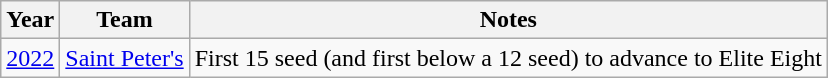<table class="wikitable">
<tr>
<th>Year</th>
<th>Team</th>
<th>Notes</th>
</tr>
<tr>
<td><a href='#'>2022</a></td>
<td><a href='#'>Saint Peter's</a></td>
<td>First 15 seed (and first below a 12 seed) to advance to Elite Eight</td>
</tr>
</table>
